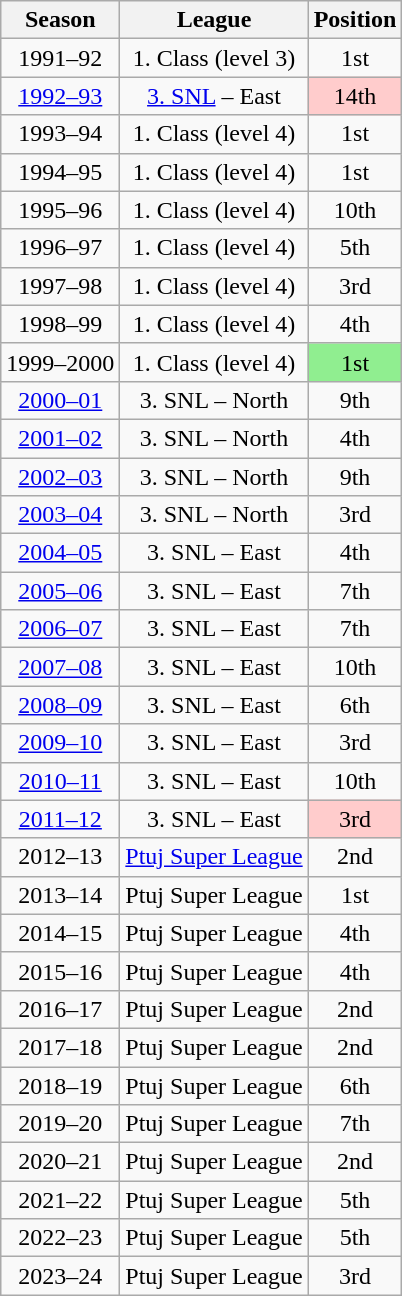<table class="wikitable" style="text-align: center">
<tr>
<th>Season</th>
<th>League</th>
<th>Position</th>
</tr>
<tr>
<td>1991–92</td>
<td>1. Class (level 3)</td>
<td>1st</td>
</tr>
<tr>
<td><a href='#'>1992–93</a></td>
<td><a href='#'>3. SNL</a> – East</td>
<td style="background: #FFCCCC;">14th</td>
</tr>
<tr>
<td>1993–94</td>
<td>1. Class (level 4)</td>
<td>1st</td>
</tr>
<tr>
<td>1994–95</td>
<td>1. Class (level 4)</td>
<td>1st</td>
</tr>
<tr>
<td>1995–96</td>
<td>1. Class (level 4)</td>
<td>10th</td>
</tr>
<tr>
<td>1996–97</td>
<td>1. Class (level 4)</td>
<td>5th</td>
</tr>
<tr>
<td>1997–98</td>
<td>1. Class (level 4)</td>
<td>3rd</td>
</tr>
<tr>
<td>1998–99</td>
<td>1. Class (level 4)</td>
<td>4th</td>
</tr>
<tr>
<td>1999–2000</td>
<td>1. Class (level 4)</td>
<td style="background: #90EE90;">1st</td>
</tr>
<tr>
<td><a href='#'>2000–01</a></td>
<td>3. SNL – North</td>
<td>9th</td>
</tr>
<tr>
<td><a href='#'>2001–02</a></td>
<td>3. SNL – North</td>
<td>4th</td>
</tr>
<tr>
<td><a href='#'>2002–03</a></td>
<td>3. SNL – North</td>
<td>9th</td>
</tr>
<tr>
<td><a href='#'>2003–04</a></td>
<td>3. SNL – North</td>
<td>3rd</td>
</tr>
<tr>
<td><a href='#'>2004–05</a></td>
<td>3. SNL – East</td>
<td>4th</td>
</tr>
<tr>
<td><a href='#'>2005–06</a></td>
<td>3. SNL – East</td>
<td>7th</td>
</tr>
<tr>
<td><a href='#'>2006–07</a></td>
<td>3. SNL – East</td>
<td>7th</td>
</tr>
<tr>
<td><a href='#'>2007–08</a></td>
<td>3. SNL – East</td>
<td>10th</td>
</tr>
<tr>
<td><a href='#'>2008–09</a></td>
<td>3. SNL – East</td>
<td>6th</td>
</tr>
<tr>
<td><a href='#'>2009–10</a></td>
<td>3. SNL – East</td>
<td>3rd</td>
</tr>
<tr>
<td><a href='#'>2010–11</a></td>
<td>3. SNL – East</td>
<td>10th</td>
</tr>
<tr>
<td><a href='#'>2011–12</a></td>
<td>3. SNL – East</td>
<td style="background: #FFCCCC;">3rd</td>
</tr>
<tr>
<td>2012–13</td>
<td><a href='#'>Ptuj Super League</a></td>
<td>2nd</td>
</tr>
<tr>
<td>2013–14</td>
<td>Ptuj Super League</td>
<td>1st</td>
</tr>
<tr>
<td>2014–15</td>
<td>Ptuj Super League</td>
<td>4th</td>
</tr>
<tr>
<td>2015–16</td>
<td>Ptuj Super League</td>
<td>4th</td>
</tr>
<tr>
<td>2016–17</td>
<td>Ptuj Super League</td>
<td>2nd</td>
</tr>
<tr>
<td>2017–18</td>
<td>Ptuj Super League</td>
<td>2nd</td>
</tr>
<tr>
<td>2018–19</td>
<td>Ptuj Super League</td>
<td>6th</td>
</tr>
<tr>
<td>2019–20</td>
<td>Ptuj Super League</td>
<td>7th</td>
</tr>
<tr>
<td>2020–21</td>
<td>Ptuj Super League</td>
<td>2nd</td>
</tr>
<tr>
<td>2021–22</td>
<td>Ptuj Super League</td>
<td>5th</td>
</tr>
<tr>
<td>2022–23</td>
<td>Ptuj Super League</td>
<td>5th</td>
</tr>
<tr>
<td>2023–24</td>
<td>Ptuj Super League</td>
<td>3rd</td>
</tr>
</table>
